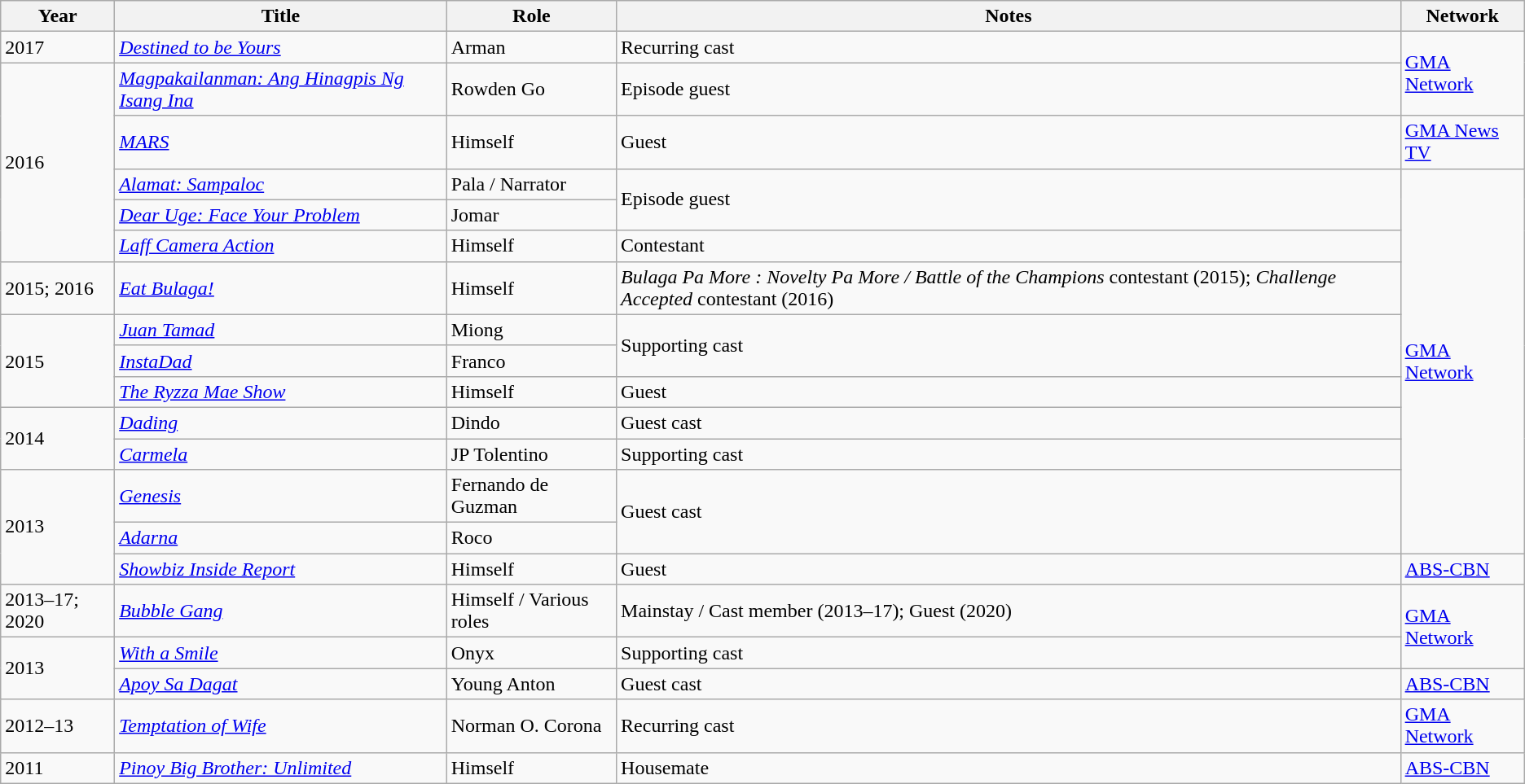<table class="wikitable sortable">
<tr>
<th>Year</th>
<th>Title</th>
<th>Role</th>
<th>Notes</th>
<th>Network</th>
</tr>
<tr>
<td>2017</td>
<td><em><a href='#'>Destined to be Yours</a></em></td>
<td>Arman</td>
<td>Recurring cast</td>
<td rowspan="2"><a href='#'>GMA Network</a></td>
</tr>
<tr>
<td rowspan="5">2016</td>
<td><em><a href='#'>Magpakailanman: Ang Hinagpis Ng Isang Ina</a></em></td>
<td>Rowden Go</td>
<td>Episode guest</td>
</tr>
<tr>
<td><em><a href='#'>MARS</a></em></td>
<td>Himself</td>
<td>Guest</td>
<td><a href='#'>GMA News TV</a></td>
</tr>
<tr>
<td><em><a href='#'>Alamat: Sampaloc</a></em></td>
<td>Pala / Narrator</td>
<td rowspan="2">Episode guest</td>
<td rowspan="11"><a href='#'>GMA Network</a></td>
</tr>
<tr>
<td><em><a href='#'>Dear Uge: Face Your Problem</a></em></td>
<td>Jomar</td>
</tr>
<tr>
<td><em><a href='#'>Laff Camera Action</a></em></td>
<td>Himself</td>
<td>Contestant</td>
</tr>
<tr>
<td>2015; 2016</td>
<td><em><a href='#'>Eat Bulaga!</a></em></td>
<td>Himself</td>
<td><em>Bulaga Pa More : Novelty Pa More / Battle of the Champions</em> contestant (2015); <em>Challenge Accepted</em> contestant (2016)</td>
</tr>
<tr>
<td rowspan="3">2015</td>
<td><em><a href='#'>Juan Tamad</a></em></td>
<td>Miong</td>
<td rowspan="2">Supporting cast</td>
</tr>
<tr>
<td><em><a href='#'>InstaDad</a></em></td>
<td>Franco</td>
</tr>
<tr>
<td><em><a href='#'>The Ryzza Mae Show</a></em></td>
<td>Himself</td>
<td>Guest</td>
</tr>
<tr>
<td rowspan=2>2014</td>
<td><em><a href='#'>Dading</a></em></td>
<td>Dindo</td>
<td>Guest cast</td>
</tr>
<tr>
<td><em><a href='#'>Carmela</a></em></td>
<td>JP Tolentino</td>
<td>Supporting cast</td>
</tr>
<tr>
<td rowspan="3">2013</td>
<td><em><a href='#'>Genesis</a></em></td>
<td>Fernando de Guzman</td>
<td rowspan="2">Guest cast</td>
</tr>
<tr>
<td><em><a href='#'>Adarna</a></em></td>
<td>Roco</td>
</tr>
<tr>
<td><em><a href='#'>Showbiz Inside Report</a></em></td>
<td>Himself</td>
<td>Guest</td>
<td><a href='#'>ABS-CBN</a></td>
</tr>
<tr>
<td>2013–17; 2020</td>
<td><em><a href='#'>Bubble Gang</a></em></td>
<td>Himself / Various roles</td>
<td>Mainstay / Cast member (2013–17); Guest (2020)</td>
<td rowspan="2"><a href='#'>GMA Network</a></td>
</tr>
<tr>
<td rowspan="2">2013</td>
<td><em><a href='#'>With a Smile</a></em></td>
<td>Onyx</td>
<td>Supporting cast</td>
</tr>
<tr>
<td><em><a href='#'>Apoy Sa Dagat</a></em></td>
<td>Young Anton</td>
<td>Guest cast</td>
<td><a href='#'>ABS-CBN</a></td>
</tr>
<tr>
<td>2012–13</td>
<td><em><a href='#'>Temptation of Wife</a></em></td>
<td>Norman O. Corona</td>
<td>Recurring cast</td>
<td><a href='#'>GMA Network</a></td>
</tr>
<tr>
<td>2011</td>
<td><em><a href='#'>Pinoy Big Brother: Unlimited</a></em></td>
<td>Himself</td>
<td>Housemate</td>
<td><a href='#'>ABS-CBN</a></td>
</tr>
</table>
